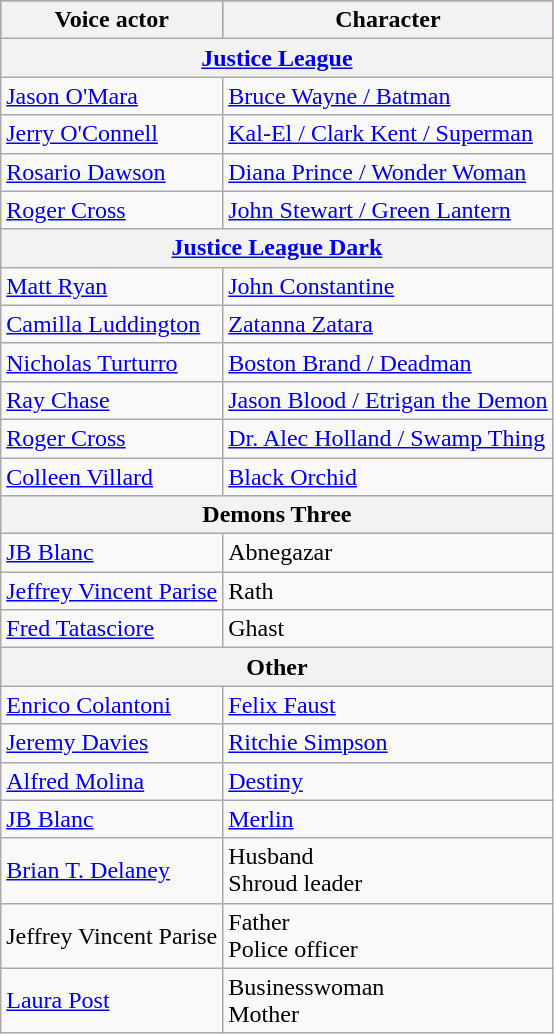<table class="wikitable sortable">
<tr style="background:rgb(255,85,0);">
<th>Voice actor</th>
<th>Character</th>
</tr>
<tr>
<th colspan="2"><a href='#'>Justice League</a></th>
</tr>
<tr>
<td><a href='#'>Jason O'Mara</a></td>
<td><a href='#'>Bruce Wayne / Batman</a></td>
</tr>
<tr>
<td><a href='#'>Jerry O'Connell</a></td>
<td><a href='#'>Kal-El / Clark Kent / Superman</a></td>
</tr>
<tr>
<td><a href='#'>Rosario Dawson</a></td>
<td><a href='#'>Diana Prince / Wonder Woman</a></td>
</tr>
<tr>
<td><a href='#'>Roger Cross</a></td>
<td><a href='#'>John Stewart / Green Lantern</a></td>
</tr>
<tr>
<th colspan="2"><a href='#'>Justice League Dark</a></th>
</tr>
<tr>
<td><a href='#'>Matt Ryan</a></td>
<td><a href='#'>John Constantine</a></td>
</tr>
<tr>
<td><a href='#'>Camilla Luddington</a></td>
<td><a href='#'>Zatanna Zatara</a></td>
</tr>
<tr>
<td><a href='#'>Nicholas Turturro</a></td>
<td><a href='#'>Boston Brand / Deadman</a></td>
</tr>
<tr>
<td><a href='#'>Ray Chase</a></td>
<td><a href='#'>Jason Blood / Etrigan the Demon</a></td>
</tr>
<tr>
<td><a href='#'>Roger Cross</a></td>
<td><a href='#'>Dr. Alec Holland / Swamp Thing</a></td>
</tr>
<tr>
<td><a href='#'>Colleen Villard</a></td>
<td><a href='#'>Black Orchid</a></td>
</tr>
<tr>
<th colspan="2">Demons Three</th>
</tr>
<tr>
<td><a href='#'>JB Blanc</a></td>
<td>Abnegazar</td>
</tr>
<tr>
<td><a href='#'>Jeffrey Vincent Parise</a></td>
<td>Rath</td>
</tr>
<tr>
<td><a href='#'>Fred Tatasciore</a></td>
<td>Ghast</td>
</tr>
<tr>
<th colspan="2">Other</th>
</tr>
<tr>
<td><a href='#'>Enrico Colantoni</a></td>
<td><a href='#'>Felix Faust</a></td>
</tr>
<tr>
<td><a href='#'>Jeremy Davies</a></td>
<td><a href='#'>Ritchie Simpson</a></td>
</tr>
<tr>
<td><a href='#'>Alfred Molina</a></td>
<td><a href='#'>Destiny</a></td>
</tr>
<tr>
<td><a href='#'>JB Blanc</a></td>
<td><a href='#'>Merlin</a></td>
</tr>
<tr>
<td><a href='#'>Brian T. Delaney</a></td>
<td>Husband<br>Shroud leader</td>
</tr>
<tr>
<td>Jeffrey Vincent Parise</td>
<td>Father<br>Police officer</td>
</tr>
<tr>
<td><a href='#'>Laura Post</a></td>
<td>Businesswoman<br>Mother</td>
</tr>
</table>
